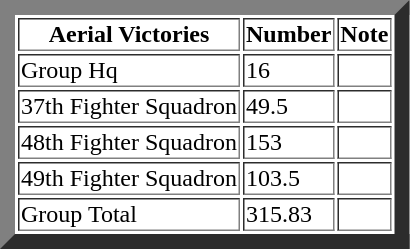<table border="10">
<tr>
<th>Aerial Victories</th>
<th>Number</th>
<th>Note</th>
</tr>
<tr>
<td>Group Hq</td>
<td>16</td>
<td></td>
</tr>
<tr>
<td>37th Fighter Squadron</td>
<td>49.5</td>
<td></td>
</tr>
<tr>
<td>48th Fighter Squadron</td>
<td>153</td>
<td></td>
</tr>
<tr>
<td>49th Fighter Squadron</td>
<td>103.5</td>
<td></td>
</tr>
<tr>
<td>Group Total</td>
<td>315.83</td>
<td></td>
</tr>
</table>
